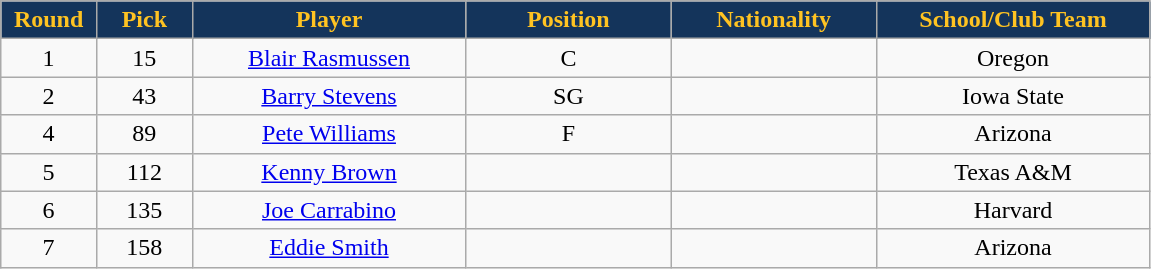<table class="wikitable sortable sortable">
<tr>
<th style="background:#14345B;color:#ffc322;" width="7%">Round</th>
<th style="background:#14345B;color:#ffc322;" width="7%">Pick</th>
<th style="background:#14345B;color:#ffc322;" width="20%">Player</th>
<th style="background:#14345B;color:#ffc322;" width="15%">Position</th>
<th style="background:#14345B;color:#ffc322;" width="15%">Nationality</th>
<th style="background:#14345B;color:#ffc322;" width="20%">School/Club Team</th>
</tr>
<tr style="text-align: center">
<td>1</td>
<td>15</td>
<td><a href='#'>Blair Rasmussen</a></td>
<td>C</td>
<td></td>
<td>Oregon</td>
</tr>
<tr style="text-align: center">
<td>2</td>
<td>43</td>
<td><a href='#'>Barry Stevens</a></td>
<td>SG</td>
<td></td>
<td>Iowa State</td>
</tr>
<tr style="text-align: center">
<td>4</td>
<td>89</td>
<td><a href='#'>Pete Williams</a></td>
<td>F</td>
<td></td>
<td>Arizona</td>
</tr>
<tr style="text-align: center">
<td>5</td>
<td>112</td>
<td><a href='#'>Kenny Brown</a></td>
<td></td>
<td></td>
<td>Texas A&M</td>
</tr>
<tr style="text-align: center">
<td>6</td>
<td>135</td>
<td><a href='#'>Joe Carrabino</a></td>
<td></td>
<td></td>
<td>Harvard</td>
</tr>
<tr style="text-align: center">
<td>7</td>
<td>158</td>
<td><a href='#'>Eddie Smith</a></td>
<td></td>
<td></td>
<td>Arizona</td>
</tr>
</table>
